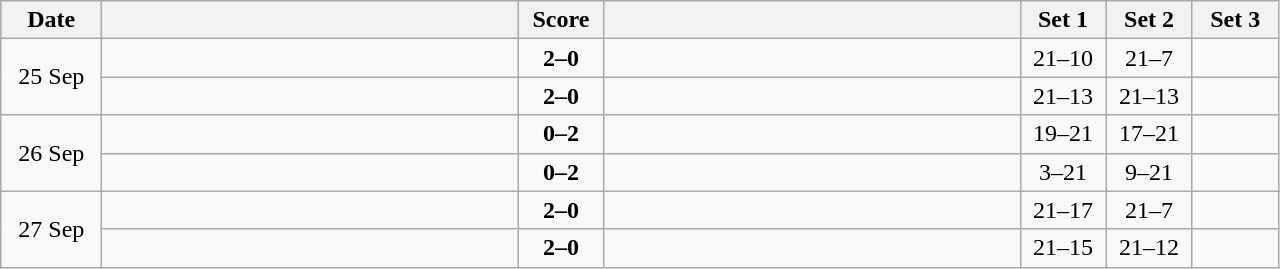<table class="wikitable" style="text-align: center;">
<tr>
<th width="60">Date</th>
<th align="right" width="270"></th>
<th width="50">Score</th>
<th align="left" width="270"></th>
<th width="50">Set 1</th>
<th width="50">Set 2</th>
<th width="50">Set 3</th>
</tr>
<tr>
<td rowspan=2>25 Sep</td>
<td align=left><strong></strong></td>
<td align=center><strong>2–0</strong></td>
<td align=left></td>
<td>21–10</td>
<td>21–7</td>
<td></td>
</tr>
<tr>
<td align=left><strong></strong></td>
<td align=center><strong>2–0</strong></td>
<td align=left></td>
<td>21–13</td>
<td>21–13</td>
<td></td>
</tr>
<tr>
<td rowspan=2>26 Sep</td>
<td align=left></td>
<td align=center><strong>0–2</strong></td>
<td align=left><strong></strong></td>
<td>19–21</td>
<td>17–21</td>
<td></td>
</tr>
<tr>
<td align=left></td>
<td align=center><strong>0–2</strong></td>
<td align=left><strong></strong></td>
<td>3–21</td>
<td>9–21</td>
<td></td>
</tr>
<tr>
<td rowspan=2>27 Sep</td>
<td align=left><strong></strong></td>
<td align=center><strong>2–0</strong></td>
<td align=left></td>
<td>21–17</td>
<td>21–7</td>
<td></td>
</tr>
<tr>
<td align=left><strong></strong></td>
<td align=center><strong>2–0</strong></td>
<td align=left></td>
<td>21–15</td>
<td>21–12</td>
<td></td>
</tr>
</table>
